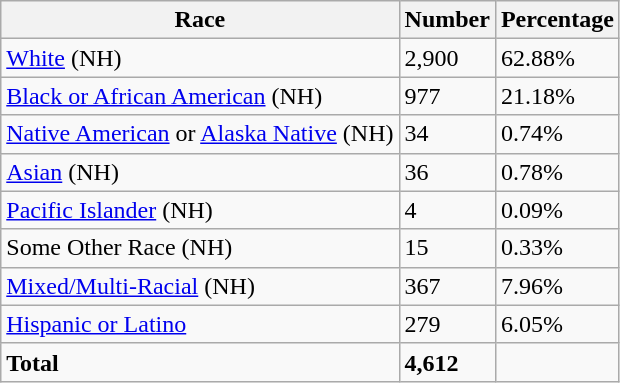<table class="wikitable">
<tr>
<th>Race</th>
<th>Number</th>
<th>Percentage</th>
</tr>
<tr>
<td><a href='#'>White</a> (NH)</td>
<td>2,900</td>
<td>62.88%</td>
</tr>
<tr>
<td><a href='#'>Black or African American</a> (NH)</td>
<td>977</td>
<td>21.18%</td>
</tr>
<tr>
<td><a href='#'>Native American</a> or <a href='#'>Alaska Native</a> (NH)</td>
<td>34</td>
<td>0.74%</td>
</tr>
<tr>
<td><a href='#'>Asian</a> (NH)</td>
<td>36</td>
<td>0.78%</td>
</tr>
<tr>
<td><a href='#'>Pacific Islander</a> (NH)</td>
<td>4</td>
<td>0.09%</td>
</tr>
<tr>
<td>Some Other Race (NH)</td>
<td>15</td>
<td>0.33%</td>
</tr>
<tr>
<td><a href='#'>Mixed/Multi-Racial</a> (NH)</td>
<td>367</td>
<td>7.96%</td>
</tr>
<tr>
<td><a href='#'>Hispanic or Latino</a></td>
<td>279</td>
<td>6.05%</td>
</tr>
<tr>
<td><strong>Total</strong></td>
<td><strong>4,612</strong></td>
<td></td>
</tr>
</table>
